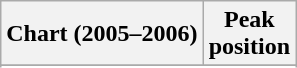<table class="wikitable sortable plainrowheaders" style="text-align:center">
<tr>
<th>Chart (2005–2006)</th>
<th>Peak<br>position</th>
</tr>
<tr>
</tr>
<tr>
</tr>
<tr>
</tr>
<tr>
</tr>
<tr>
</tr>
</table>
